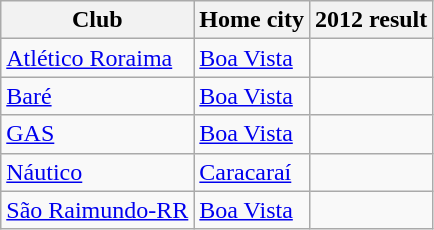<table class="wikitable sortable">
<tr>
<th>Club</th>
<th>Home city</th>
<th>2012 result</th>
</tr>
<tr>
<td><a href='#'>Atlético Roraima</a></td>
<td><a href='#'>Boa Vista</a></td>
<td></td>
</tr>
<tr>
<td><a href='#'>Baré</a></td>
<td><a href='#'>Boa Vista</a></td>
<td></td>
</tr>
<tr>
<td><a href='#'>GAS</a></td>
<td><a href='#'>Boa Vista</a></td>
<td></td>
</tr>
<tr>
<td><a href='#'>Náutico</a></td>
<td><a href='#'>Caracaraí</a></td>
<td></td>
</tr>
<tr>
<td><a href='#'>São Raimundo-RR</a></td>
<td><a href='#'>Boa Vista</a></td>
<td></td>
</tr>
</table>
